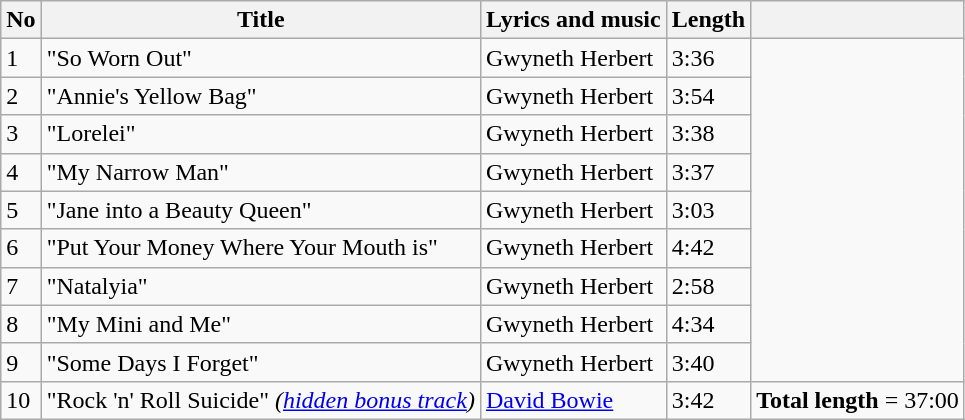<table class="wikitable">
<tr>
<th>No</th>
<th>Title</th>
<th>Lyrics and music</th>
<th>Length</th>
<th></th>
</tr>
<tr>
<td>1</td>
<td>"So Worn Out"</td>
<td>Gwyneth Herbert</td>
<td>3:36</td>
</tr>
<tr>
<td>2</td>
<td>"Annie's Yellow Bag"</td>
<td>Gwyneth Herbert</td>
<td>3:54</td>
</tr>
<tr>
<td>3</td>
<td>"Lorelei"</td>
<td>Gwyneth Herbert</td>
<td>3:38</td>
</tr>
<tr>
<td>4</td>
<td>"My Narrow Man"</td>
<td>Gwyneth Herbert</td>
<td>3:37</td>
</tr>
<tr>
<td>5</td>
<td>"Jane into a Beauty Queen"</td>
<td>Gwyneth Herbert</td>
<td>3:03</td>
</tr>
<tr>
<td>6</td>
<td>"Put Your Money Where Your Mouth is"</td>
<td>Gwyneth Herbert</td>
<td>4:42</td>
</tr>
<tr>
<td>7</td>
<td>"Natalyia"</td>
<td>Gwyneth Herbert</td>
<td>2:58</td>
</tr>
<tr>
<td>8</td>
<td>"My Mini and Me"</td>
<td>Gwyneth Herbert</td>
<td>4:34</td>
</tr>
<tr>
<td>9</td>
<td>"Some Days I Forget"</td>
<td>Gwyneth Herbert</td>
<td>3:40</td>
</tr>
<tr>
<td>10</td>
<td>"Rock 'n' Roll Suicide" <em>(<a href='#'>hidden bonus track</a>)</em></td>
<td><a href='#'>David Bowie</a></td>
<td>3:42</td>
<td><strong>Total length</strong> = 37:00</td>
</tr>
</table>
